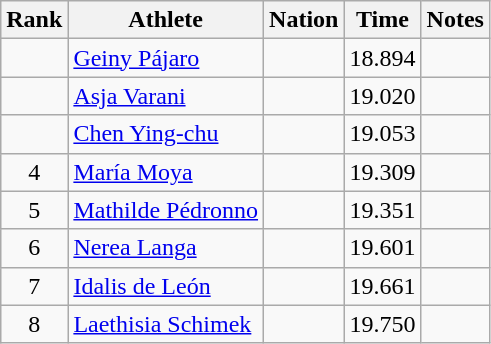<table class="wikitable sortable" style="text-align:center">
<tr>
<th>Rank</th>
<th>Athlete</th>
<th>Nation</th>
<th>Time</th>
<th>Notes</th>
</tr>
<tr>
<td></td>
<td align=left><a href='#'>Geiny Pájaro</a></td>
<td align=left></td>
<td>18.894</td>
<td></td>
</tr>
<tr>
<td></td>
<td align=left><a href='#'>Asja Varani</a></td>
<td align=left></td>
<td>19.020</td>
<td></td>
</tr>
<tr>
<td></td>
<td align=left><a href='#'>Chen Ying-chu</a></td>
<td align=left></td>
<td>19.053</td>
<td></td>
</tr>
<tr>
<td>4</td>
<td align=left><a href='#'>María Moya</a></td>
<td align=left></td>
<td>19.309</td>
<td></td>
</tr>
<tr>
<td>5</td>
<td align=left><a href='#'>Mathilde Pédronno</a></td>
<td align=left></td>
<td>19.351</td>
<td></td>
</tr>
<tr>
<td>6</td>
<td align=left><a href='#'>Nerea Langa</a></td>
<td align=left></td>
<td>19.601</td>
<td></td>
</tr>
<tr>
<td>7</td>
<td align=left><a href='#'>Idalis de León</a></td>
<td align=left></td>
<td>19.661</td>
<td></td>
</tr>
<tr>
<td>8</td>
<td align=left><a href='#'>Laethisia Schimek</a></td>
<td align=left></td>
<td>19.750</td>
<td></td>
</tr>
</table>
